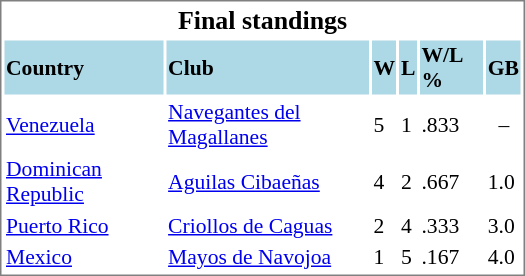<table cellpadding="1"  style="width:350px; font-size:90%; border:1px solid gray;">
<tr style="text-align:center; font-size:larger;">
<td colspan=6><strong>Final standings</strong></td>
</tr>
<tr style="background:lightblue;">
<td><strong>Country</strong></td>
<td><strong>Club</strong></td>
<td><strong>W</strong></td>
<td><strong>L</strong></td>
<td><strong>W/L %</strong></td>
<td><strong>GB</strong></td>
</tr>
<tr>
<td> <a href='#'>Venezuela</a></td>
<td><a href='#'>Navegantes del Magallanes</a></td>
<td>5</td>
<td>1</td>
<td>.833</td>
<td>  –</td>
</tr>
<tr>
<td> <a href='#'>Dominican Republic</a></td>
<td><a href='#'>Aguilas Cibaeñas</a></td>
<td>4</td>
<td>2</td>
<td>.667</td>
<td>1.0</td>
</tr>
<tr>
<td> <a href='#'>Puerto Rico</a></td>
<td><a href='#'>Criollos de Caguas</a></td>
<td>2</td>
<td>4</td>
<td>.333</td>
<td>3.0</td>
</tr>
<tr>
<td> <a href='#'>Mexico</a></td>
<td><a href='#'>Mayos de Navojoa</a></td>
<td>1</td>
<td>5</td>
<td>.167</td>
<td>4.0</td>
</tr>
</table>
